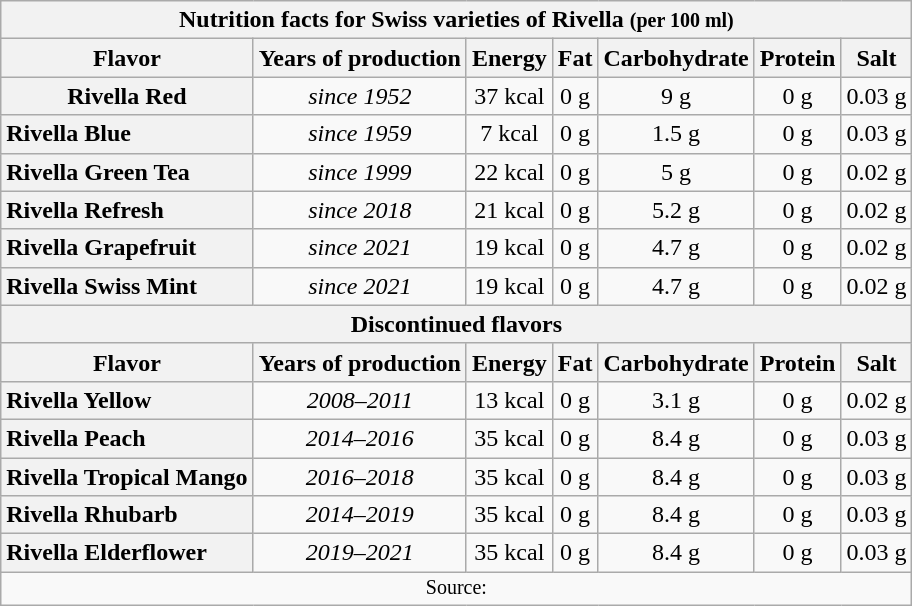<table class="wikitable" style="text-align:center;">
<tr>
<th colspan="7">Nutrition facts for Swiss varieties of Rivella <small>(per 100 ml)</small></th>
</tr>
<tr>
<th>Flavor</th>
<th>Years of production</th>
<th>Energy</th>
<th>Fat</th>
<th>Carbohydrate</th>
<th>Protein</th>
<th>Salt</th>
</tr>
<tr>
<th style=“text-align:left;">Rivella Red</th>
<td><em>since 1952</em></td>
<td>37 kcal</td>
<td>0 g</td>
<td>9 g</td>
<td>0 g</td>
<td>0.03 g</td>
</tr>
<tr>
<th style="text-align:left;">Rivella Blue</th>
<td><em>since 1959</em></td>
<td>7 kcal</td>
<td>0 g</td>
<td>1.5 g</td>
<td>0 g</td>
<td>0.03 g</td>
</tr>
<tr>
<th style="text-align:left;">Rivella Green Tea</th>
<td><em>since 1999</em></td>
<td>22 kcal</td>
<td>0 g</td>
<td>5 g</td>
<td>0 g</td>
<td>0.02 g</td>
</tr>
<tr>
<th style="text-align:left; ">Rivella Refresh</th>
<td><em>since 2018</em></td>
<td>21 kcal</td>
<td>0 g</td>
<td>5.2 g</td>
<td>0 g</td>
<td>0.02 g</td>
</tr>
<tr>
<th style="text-align:left;">Rivella Grapefruit</th>
<td><em>since 2021</em></td>
<td>19 kcal</td>
<td>0 g</td>
<td>4.7 g</td>
<td>0 g</td>
<td>0.02 g</td>
</tr>
<tr>
<th style="text-align:left; ">Rivella Swiss Mint</th>
<td><em>since 2021</em></td>
<td>19 kcal</td>
<td>0 g</td>
<td>4.7 g</td>
<td>0 g</td>
<td>0.02 g</td>
</tr>
<tr>
<th colspan="7">Discontinued flavors</th>
</tr>
<tr>
<th>Flavor</th>
<th>Years of production</th>
<th>Energy</th>
<th>Fat</th>
<th>Carbohydrate</th>
<th>Protein</th>
<th>Salt</th>
</tr>
<tr>
<th style="text-align:left; ">Rivella Yellow</th>
<td><em>2008–2011</em></td>
<td>13 kcal</td>
<td>0 g</td>
<td>3.1 g</td>
<td>0 g</td>
<td>0.02 g</td>
</tr>
<tr>
<th style="text-align:left;">Rivella Peach</th>
<td><em>2014–2016</em></td>
<td>35 kcal</td>
<td>0 g</td>
<td>8.4 g</td>
<td>0 g</td>
<td>0.03 g</td>
</tr>
<tr>
<th style="text-align:left;">Rivella Tropical Mango</th>
<td><em>2016–2018</em></td>
<td>35 kcal</td>
<td>0 g</td>
<td>8.4 g</td>
<td>0 g</td>
<td>0.03 g</td>
</tr>
<tr>
<th style=" text-align:left; ">Rivella Rhubarb</th>
<td><em>2014–2019</em></td>
<td>35 kcal</td>
<td>0 g</td>
<td>8.4 g</td>
<td>0 g</td>
<td>0.03 g</td>
</tr>
<tr>
<th style="text-align:left;">Rivella Elderflower</th>
<td><em>2019–2021</em></td>
<td>35 kcal</td>
<td>0 g</td>
<td>8.4 g</td>
<td>0 g</td>
<td>0.03 g</td>
</tr>
<tr>
<td colspan="7" style="font-size:smaller">Source: </td>
</tr>
</table>
